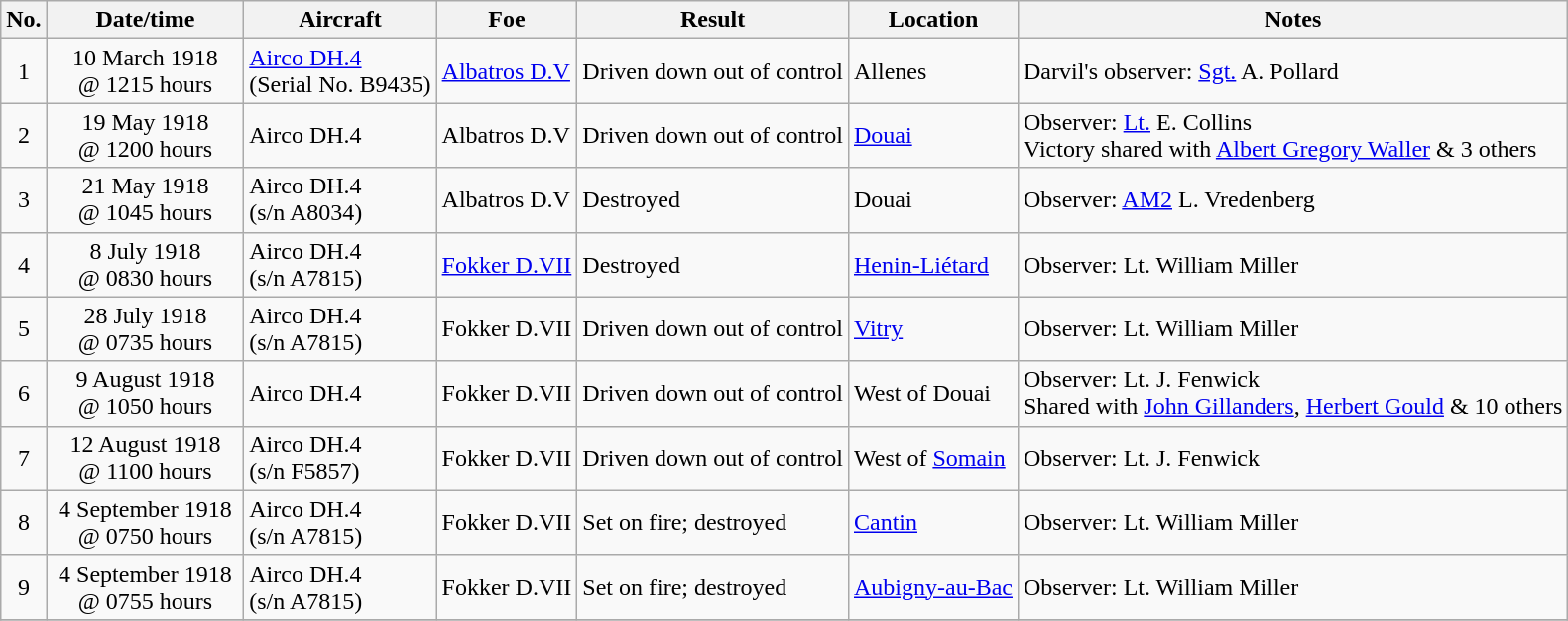<table class="wikitable">
<tr>
<th>No.</th>
<th width="125">Date/time</th>
<th>Aircraft</th>
<th>Foe</th>
<th>Result</th>
<th>Location</th>
<th>Notes</th>
</tr>
<tr>
<td align="center">1</td>
<td align="center">10 March 1918<br>@ 1215 hours</td>
<td><a href='#'>Airco DH.4</a><br>(Serial No.  B9435)</td>
<td><a href='#'>Albatros D.V</a></td>
<td>Driven down out of control</td>
<td>Allenes</td>
<td>Darvil's observer: <a href='#'>Sgt.</a> A. Pollard</td>
</tr>
<tr>
<td align="center">2</td>
<td align="center">19 May 1918<br>@ 1200 hours</td>
<td>Airco DH.4</td>
<td>Albatros D.V</td>
<td>Driven down out of control</td>
<td><a href='#'>Douai</a></td>
<td>Observer: <a href='#'>Lt.</a> E. Collins<br>Victory shared with <a href='#'>Albert Gregory Waller</a> & 3 others</td>
</tr>
<tr>
<td align="center">3</td>
<td align="center">21 May 1918<br>@ 1045 hours</td>
<td>Airco DH.4<br>(s/n A8034)</td>
<td>Albatros D.V</td>
<td>Destroyed</td>
<td>Douai</td>
<td>Observer: <a href='#'>AM2</a> L. Vredenberg</td>
</tr>
<tr>
<td align="center">4</td>
<td align="center">8 July 1918<br>@ 0830 hours</td>
<td>Airco DH.4<br>(s/n A7815)</td>
<td><a href='#'>Fokker D.VII</a></td>
<td>Destroyed</td>
<td><a href='#'>Henin-Liétard</a></td>
<td>Observer: Lt. William Miller</td>
</tr>
<tr>
<td align="center">5</td>
<td align="center">28 July 1918<br>@ 0735 hours</td>
<td>Airco DH.4<br>(s/n A7815)</td>
<td>Fokker D.VII</td>
<td>Driven down out of control</td>
<td><a href='#'>Vitry</a></td>
<td>Observer: Lt. William Miller</td>
</tr>
<tr>
<td align="center">6</td>
<td align="center">9 August 1918<br>@ 1050 hours</td>
<td>Airco DH.4</td>
<td>Fokker D.VII</td>
<td>Driven down out of control</td>
<td>West of Douai</td>
<td>Observer: Lt. J. Fenwick<br>Shared with <a href='#'>John Gillanders</a>, <a href='#'>Herbert Gould</a> & 10 others</td>
</tr>
<tr>
<td align="center">7</td>
<td align="center">12 August 1918<br>@ 1100 hours</td>
<td>Airco DH.4<br>(s/n F5857)</td>
<td>Fokker D.VII</td>
<td>Driven down out of control</td>
<td>West of <a href='#'>Somain</a></td>
<td>Observer: Lt. J. Fenwick</td>
</tr>
<tr>
<td align="center">8</td>
<td align="center">4 September 1918<br>@ 0750 hours</td>
<td>Airco DH.4<br>(s/n A7815)</td>
<td>Fokker D.VII</td>
<td>Set on fire; destroyed</td>
<td><a href='#'>Cantin</a></td>
<td>Observer: Lt. William Miller</td>
</tr>
<tr>
<td align="center">9</td>
<td align="center">4 September 1918<br>@ 0755 hours</td>
<td>Airco DH.4<br>(s/n A7815)</td>
<td>Fokker D.VII</td>
<td>Set on fire; destroyed</td>
<td><a href='#'>Aubigny-au-Bac</a></td>
<td>Observer: Lt. William Miller</td>
</tr>
<tr>
</tr>
</table>
